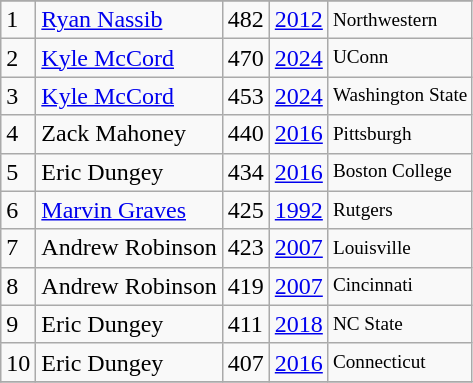<table class="wikitable">
<tr>
</tr>
<tr>
<td>1</td>
<td><a href='#'>Ryan Nassib</a></td>
<td>482</td>
<td><a href='#'>2012</a></td>
<td style="font-size:80%;">Northwestern</td>
</tr>
<tr>
<td>2</td>
<td><a href='#'>Kyle McCord</a></td>
<td>470</td>
<td><a href='#'>2024</a></td>
<td style="font-size:80%;">UConn</td>
</tr>
<tr>
<td>3</td>
<td><a href='#'>Kyle McCord</a></td>
<td>453</td>
<td><a href='#'>2024</a></td>
<td style="font-size:80%;">Washington State</td>
</tr>
<tr>
<td>4</td>
<td>Zack Mahoney</td>
<td>440</td>
<td><a href='#'>2016</a></td>
<td style="font-size:80%;">Pittsburgh</td>
</tr>
<tr>
<td>5</td>
<td>Eric Dungey</td>
<td>434</td>
<td><a href='#'>2016</a></td>
<td style="font-size:80%;">Boston College</td>
</tr>
<tr>
<td>6</td>
<td><a href='#'>Marvin Graves</a></td>
<td>425</td>
<td><a href='#'>1992</a></td>
<td style="font-size:80%;">Rutgers</td>
</tr>
<tr>
<td>7</td>
<td>Andrew Robinson</td>
<td>423</td>
<td><a href='#'>2007</a></td>
<td style="font-size:80%;">Louisville</td>
</tr>
<tr>
<td>8</td>
<td>Andrew Robinson</td>
<td>419</td>
<td><a href='#'>2007</a></td>
<td style="font-size:80%;">Cincinnati</td>
</tr>
<tr>
<td>9</td>
<td>Eric Dungey</td>
<td>411</td>
<td><a href='#'>2018</a></td>
<td style="font-size:80%;">NC State</td>
</tr>
<tr>
<td>10</td>
<td>Eric Dungey</td>
<td>407</td>
<td><a href='#'>2016</a></td>
<td style="font-size:80%;">Connecticut</td>
</tr>
<tr>
</tr>
</table>
